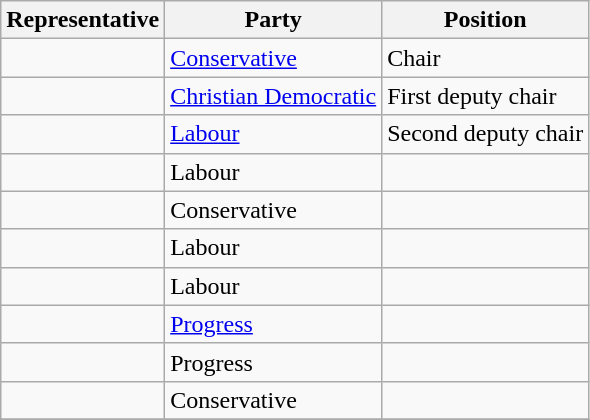<table class="wikitable sortable">
<tr>
<th>Representative</th>
<th>Party</th>
<th>Position</th>
</tr>
<tr>
<td></td>
<td><a href='#'>Conservative</a></td>
<td>Chair</td>
</tr>
<tr>
<td></td>
<td><a href='#'>Christian Democratic</a></td>
<td>First deputy chair</td>
</tr>
<tr>
<td></td>
<td><a href='#'>Labour</a></td>
<td>Second deputy chair</td>
</tr>
<tr>
<td></td>
<td>Labour</td>
<td></td>
</tr>
<tr>
<td></td>
<td>Conservative</td>
<td></td>
</tr>
<tr>
<td></td>
<td>Labour</td>
<td></td>
</tr>
<tr>
<td></td>
<td>Labour</td>
<td></td>
</tr>
<tr>
<td></td>
<td><a href='#'>Progress</a></td>
<td></td>
</tr>
<tr>
<td></td>
<td>Progress</td>
<td></td>
</tr>
<tr>
<td></td>
<td>Conservative</td>
<td></td>
</tr>
<tr>
</tr>
</table>
